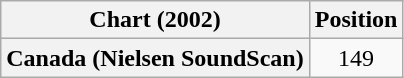<table class="wikitable plainrowheaders">
<tr>
<th>Chart (2002)</th>
<th>Position</th>
</tr>
<tr>
<th scope="row">Canada (Nielsen SoundScan)</th>
<td align="center">149</td>
</tr>
</table>
